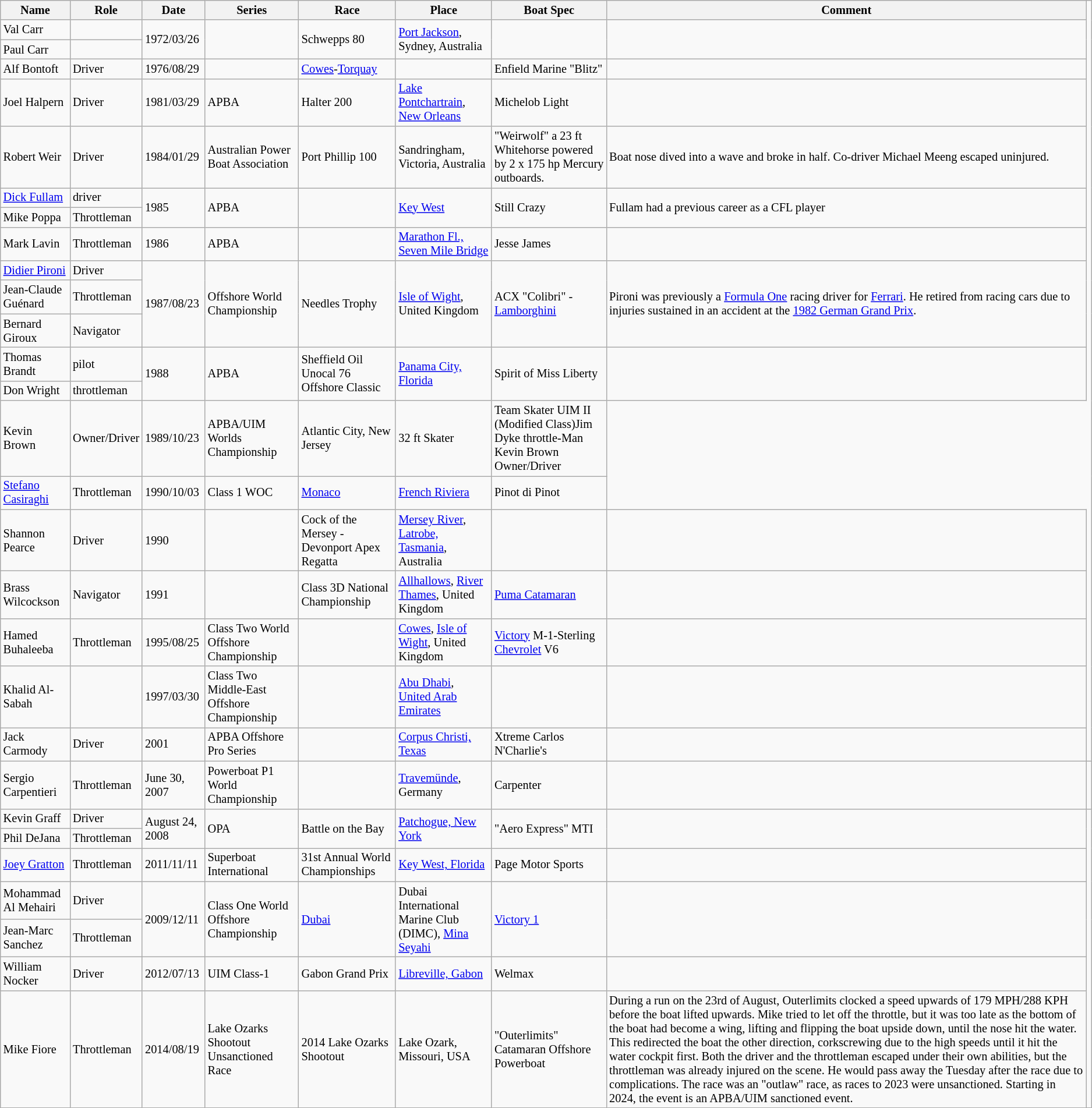<table class="wikitable" style="font-size: 85%;">
<tr>
<th>Name</th>
<th>Role</th>
<th>Date</th>
<th>Series</th>
<th>Race</th>
<th>Place</th>
<th>Boat Spec</th>
<th>Comment</th>
</tr>
<tr>
<td>Val Carr</td>
<td></td>
<td rowspan=2>1972/03/26</td>
<td rowspan=2></td>
<td rowspan=2>Schwepps 80</td>
<td rowspan=2><a href='#'>Port Jackson</a>, Sydney, Australia</td>
<td rowspan=2></td>
<td rowspan=2></td>
</tr>
<tr>
<td>Paul Carr</td>
<td></td>
</tr>
<tr>
<td>Alf Bontoft</td>
<td>Driver</td>
<td>1976/08/29</td>
<td></td>
<td><a href='#'>Cowes</a>-<a href='#'>Torquay</a></td>
<td></td>
<td>Enfield Marine "Blitz"</td>
<td></td>
</tr>
<tr>
<td>Joel Halpern</td>
<td>Driver</td>
<td>1981/03/29</td>
<td>APBA</td>
<td>Halter 200</td>
<td><a href='#'>Lake Pontchartrain</a>, <a href='#'>New Orleans</a></td>
<td>Michelob Light</td>
<td></td>
</tr>
<tr>
<td>Robert Weir</td>
<td>Driver</td>
<td>1984/01/29</td>
<td>Australian Power Boat Association</td>
<td>Port Phillip 100</td>
<td>Sandringham, Victoria, Australia</td>
<td>"Weirwolf" a 23 ft Whitehorse powered by 2 x 175 hp Mercury outboards.</td>
<td>Boat nose dived into a wave and broke in half. Co-driver Michael Meeng escaped uninjured.</td>
</tr>
<tr>
<td><a href='#'>Dick Fullam</a></td>
<td>driver</td>
<td rowspan=2>1985</td>
<td rowspan=2>APBA</td>
<td rowspan=2></td>
<td rowspan=2><a href='#'>Key West</a></td>
<td rowspan=2>Still Crazy</td>
<td rowspan=2>Fullam had a previous career as a CFL player</td>
</tr>
<tr>
<td>Mike Poppa</td>
<td>Throttleman</td>
</tr>
<tr>
<td>Mark Lavin</td>
<td>Throttleman</td>
<td>1986</td>
<td>APBA</td>
<td></td>
<td><a href='#'>Marathon Fl., Seven Mile Bridge</a></td>
<td>Jesse James</td>
<td></td>
</tr>
<tr>
<td><a href='#'>Didier Pironi</a></td>
<td>Driver</td>
<td rowspan=3>1987/08/23</td>
<td rowspan=3>Offshore World Championship</td>
<td rowspan=3>Needles Trophy</td>
<td rowspan=3><a href='#'>Isle of Wight</a>, United Kingdom</td>
<td rowspan=3>ACX "Colibri" - <a href='#'>Lamborghini</a></td>
<td rowspan=3> Pironi was previously a <a href='#'>Formula One</a> racing driver for <a href='#'>Ferrari</a>. He retired from racing cars due to injuries sustained in an accident at the <a href='#'>1982 German Grand Prix</a>.</td>
</tr>
<tr>
<td>Jean-Claude Guénard</td>
<td>Throttleman</td>
</tr>
<tr>
<td>Bernard Giroux</td>
<td>Navigator</td>
</tr>
<tr>
<td>Thomas Brandt</td>
<td>pilot</td>
<td rowspan=2>1988</td>
<td rowspan=2>APBA</td>
<td rowspan=2>Sheffield Oil Unocal 76 Offshore Classic</td>
<td rowspan=2><a href='#'>Panama City, Florida</a></td>
<td rowspan=2>Spirit of Miss Liberty</td>
<td rowspan=2></td>
</tr>
<tr>
<td>Don Wright</td>
<td>throttleman</td>
</tr>
<tr>
<td>Kevin Brown</td>
<td>Owner/Driver</td>
<td>1989/10/23</td>
<td>APBA/UIM Worlds Championship</td>
<td>Atlantic City, New Jersey</td>
<td>32 ft Skater</td>
<td>Team Skater UIM II (Modified Class)Jim Dyke throttle-Man Kevin Brown Owner/Driver</td>
</tr>
<tr>
<td><a href='#'>Stefano Casiraghi</a></td>
<td>Throttleman</td>
<td>1990/10/03</td>
<td>Class 1 WOC</td>
<td><a href='#'>Monaco</a></td>
<td><a href='#'>French Riviera</a></td>
<td>Pinot di Pinot</td>
</tr>
<tr>
<td>Shannon Pearce</td>
<td>Driver</td>
<td>1990</td>
<td></td>
<td>Cock of the Mersey - Devonport Apex Regatta</td>
<td><a href='#'>Mersey River</a>, <a href='#'>Latrobe, Tasmania</a>, Australia</td>
<td></td>
<td></td>
</tr>
<tr>
<td>Brass Wilcockson</td>
<td>Navigator</td>
<td>1991</td>
<td></td>
<td>Class 3D National Championship</td>
<td><a href='#'>Allhallows</a>, <a href='#'>River Thames</a>, United Kingdom</td>
<td><a href='#'>Puma Catamaran</a></td>
<td></td>
</tr>
<tr>
<td>Hamed Buhaleeba</td>
<td>Throttleman</td>
<td>1995/08/25</td>
<td>Class Two World Offshore Championship</td>
<td></td>
<td><a href='#'>Cowes</a>, <a href='#'>Isle of Wight</a>, United Kingdom</td>
<td><a href='#'>Victory</a> M-1-Sterling <a href='#'>Chevrolet</a> V6</td>
<td></td>
</tr>
<tr>
<td>Khalid Al-Sabah</td>
<td></td>
<td>1997/03/30</td>
<td>Class Two Middle-East Offshore Championship</td>
<td></td>
<td><a href='#'>Abu Dhabi</a>, <a href='#'>United Arab Emirates</a></td>
<td></td>
<td></td>
</tr>
<tr>
<td>Jack Carmody</td>
<td>Driver</td>
<td>2001</td>
<td>APBA Offshore Pro Series</td>
<td></td>
<td><a href='#'>Corpus Christi, Texas</a></td>
<td>Xtreme Carlos N'Charlie's</td>
<td></td>
</tr>
<tr>
<td>Sergio Carpentieri</td>
<td>Throttleman</td>
<td>June 30, 2007</td>
<td>Powerboat P1 World Championship</td>
<td></td>
<td><a href='#'>Travemünde</a>, Germany</td>
<td>Carpenter</td>
<td></td>
<td></td>
</tr>
<tr>
<td>Kevin Graff</td>
<td>Driver</td>
<td rowspan=2>August 24, 2008</td>
<td rowspan=2>OPA</td>
<td rowspan=2>Battle on the Bay</td>
<td rowspan=2><a href='#'>Patchogue, New York</a></td>
<td rowspan=2>"Aero Express" MTI</td>
<td rowspan=2></td>
</tr>
<tr>
<td>Phil DeJana</td>
<td>Throttleman</td>
</tr>
<tr>
<td><a href='#'>Joey Gratton</a></td>
<td>Throttleman</td>
<td>2011/11/11</td>
<td>Superboat International</td>
<td>31st Annual World Championships</td>
<td><a href='#'>Key West, Florida</a></td>
<td>Page Motor Sports</td>
<td></td>
</tr>
<tr>
<td>Mohammad Al Mehairi</td>
<td>Driver</td>
<td rowspan=2>2009/12/11</td>
<td rowspan=2>Class One World Offshore Championship</td>
<td rowspan=2><a href='#'>Dubai</a></td>
<td rowspan=2>Dubai International Marine Club (DIMC), <a href='#'>Mina Seyahi</a></td>
<td rowspan=2><a href='#'>Victory 1</a></td>
<td rowspan=2></td>
</tr>
<tr>
<td>Jean-Marc Sanchez</td>
<td>Throttleman</td>
</tr>
<tr>
<td>William Nocker</td>
<td>Driver</td>
<td>2012/07/13</td>
<td>UIM Class-1</td>
<td>Gabon Grand Prix</td>
<td><a href='#'>Libreville, Gabon</a></td>
<td>Welmax</td>
<td></td>
</tr>
<tr>
<td>Mike Fiore</td>
<td>Throttleman</td>
<td>2014/08/19</td>
<td>Lake Ozarks Shootout Unsanctioned Race</td>
<td>2014 Lake Ozarks Shootout</td>
<td>Lake Ozark, Missouri, USA</td>
<td>"Outerlimits" Catamaran Offshore Powerboat</td>
<td>During a run on the 23rd of August, Outerlimits clocked a speed upwards of 179 MPH/288 KPH before the boat lifted upwards. Mike tried to let off the throttle, but it was too late as the bottom of the boat had become a wing, lifting and flipping the boat upside down, until the nose hit the water. This redirected the boat the other direction, corkscrewing due to the high speeds until it hit the water cockpit first. Both the driver and the throttleman escaped under their own abilities, but the throttleman was already injured on the scene. He would pass away the Tuesday after the race due to complications.  The race was an "outlaw" race, as races to 2023 were unsanctioned.  Starting in 2024, the event is an APBA/UIM sanctioned event.</td>
</tr>
</table>
